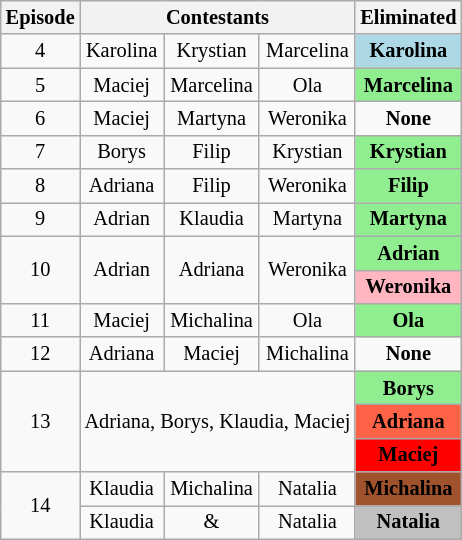<table class="wikitable" border="2" style="text-align:center; font-size:85%;">
<tr>
<th>Episode</th>
<th colspan="3">Contestants</th>
<th>Eliminated</th>
</tr>
<tr>
<td>4</td>
<td>Karolina</td>
<td>Krystian</td>
<td>Marcelina</td>
<td style="background:lightblue;"><strong>Karolina</strong></td>
</tr>
<tr>
<td>5</td>
<td>Maciej</td>
<td>Marcelina</td>
<td>Ola</td>
<td style="background:lightgreen;"><strong>Marcelina</strong></td>
</tr>
<tr>
<td>6</td>
<td>Maciej</td>
<td>Martyna</td>
<td>Weronika</td>
<td><strong>None</strong></td>
</tr>
<tr>
<td>7</td>
<td>Borys</td>
<td>Filip</td>
<td>Krystian</td>
<td style="background:lightgreen;"><strong>Krystian</strong></td>
</tr>
<tr>
<td>8</td>
<td>Adriana</td>
<td>Filip</td>
<td>Weronika</td>
<td style="background:lightgreen;"><strong>Filip</strong></td>
</tr>
<tr>
<td>9</td>
<td>Adrian</td>
<td>Klaudia</td>
<td>Martyna</td>
<td style="background:lightgreen;"><strong>Martyna</strong></td>
</tr>
<tr>
<td rowspan="2">10</td>
<td rowspan="2">Adrian</td>
<td rowspan="2">Adriana</td>
<td rowspan="2">Weronika</td>
<td style="background:lightgreen;"><strong>Adrian</strong></td>
</tr>
<tr>
<td style="background:lightpink;"><strong>Weronika</strong></td>
</tr>
<tr>
<td>11</td>
<td>Maciej</td>
<td>Michalina</td>
<td>Ola</td>
<td style="background:lightgreen;"><strong>Ola</strong></td>
</tr>
<tr>
<td>12</td>
<td>Adriana</td>
<td>Maciej</td>
<td>Michalina</td>
<td><strong>None</strong></td>
</tr>
<tr>
<td rowspan="3">13</td>
<td rowspan="3" colspan="3">Adriana, Borys, Klaudia, Maciej</td>
<td style="background:lightgreen;"><strong>Borys</strong></td>
</tr>
<tr>
<td style="background:tomato;"><strong>Adriana</strong></td>
</tr>
<tr>
<td style="background:red;"><strong>Maciej</strong></td>
</tr>
<tr>
<td rowspan="2">14</td>
<td>Klaudia</td>
<td>Michalina</td>
<td>Natalia</td>
<td style="background:sienna;"><strong>Michalina</strong></td>
</tr>
<tr>
<td>Klaudia</td>
<td>&</td>
<td>Natalia</td>
<td style="background:silver;"><strong>Natalia</strong></td>
</tr>
</table>
